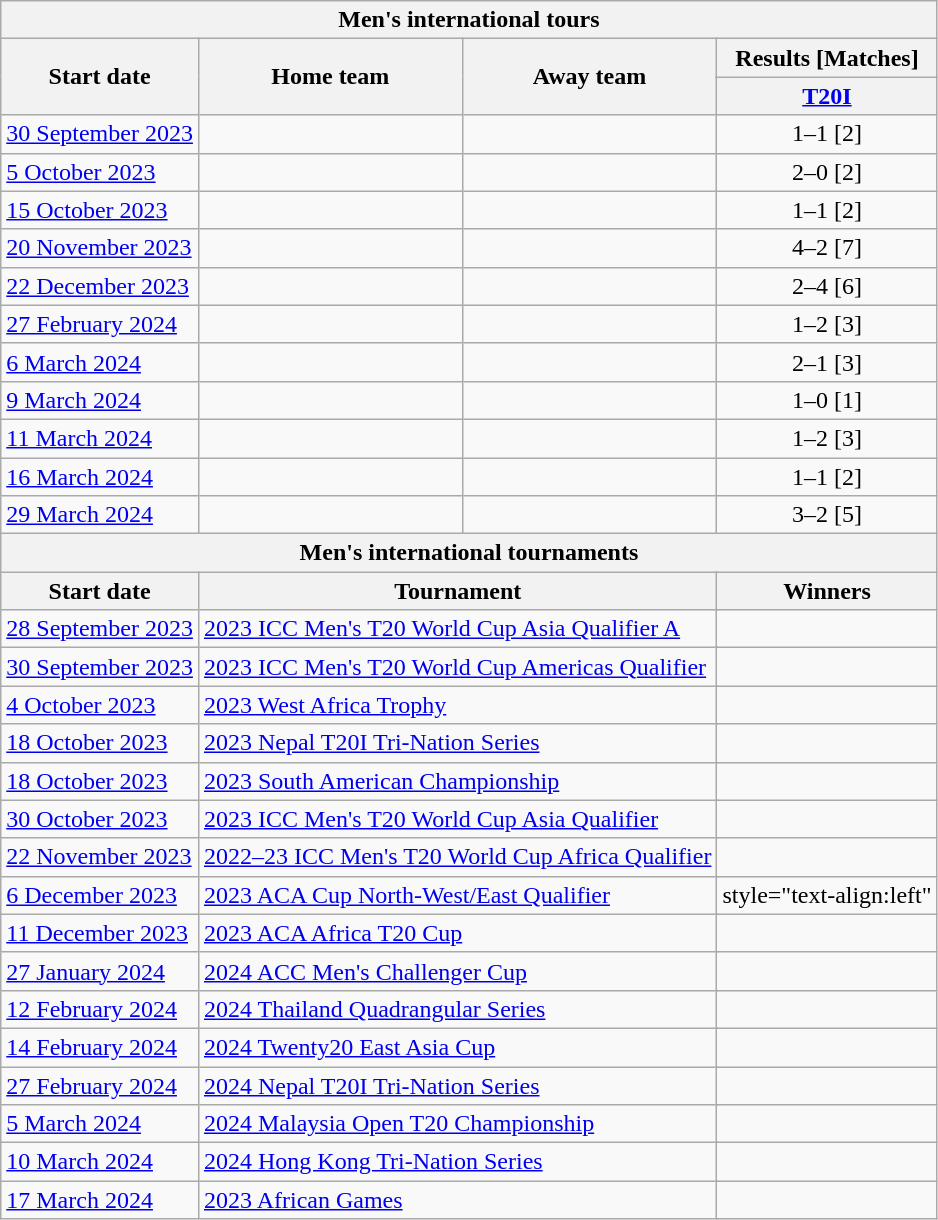<table class="wikitable" style="text-align:center;">
<tr>
<th colspan=7>Men's international tours</th>
</tr>
<tr>
<th rowspan=2>Start date</th>
<th rowspan=2>Home team</th>
<th rowspan=2>Away team</th>
<th colspan=3>Results [Matches]</th>
</tr>
<tr>
<th colspan=3><a href='#'>T20I</a></th>
</tr>
<tr>
<td style="text-align:left"><a href='#'>30 September 2023</a></td>
<td style="text-align:left"></td>
<td style="text-align:left"></td>
<td colspan=3>1–1 [2]</td>
</tr>
<tr>
<td style="text-align:left"><a href='#'>5 October 2023</a></td>
<td style="text-align:left"></td>
<td style="text-align:left"></td>
<td colspan=3>2–0 [2]</td>
</tr>
<tr>
<td style="text-align:left"><a href='#'>15 October 2023</a></td>
<td style="text-align:left"></td>
<td style="text-align:left"></td>
<td colspan=3>1–1 [2]</td>
</tr>
<tr>
<td style="text-align:left"><a href='#'>20 November 2023</a></td>
<td style="text-align:left"></td>
<td style="text-align:left"></td>
<td colspan=3>4–2 [7]</td>
</tr>
<tr>
<td style="text-align:left"><a href='#'>22 December 2023</a></td>
<td style="text-align:left"></td>
<td style="text-align:left"></td>
<td colspan=3>2–4 [6]</td>
</tr>
<tr>
<td style="text-align:left"><a href='#'>27 February 2024</a></td>
<td style="text-align:left"></td>
<td style="text-align:left"></td>
<td colspan=3>1–2 [3]</td>
</tr>
<tr>
<td style="text-align:left"><a href='#'>6 March 2024</a></td>
<td style="text-align:left"></td>
<td style="text-align:left"></td>
<td colspan=3>2–1 [3]</td>
</tr>
<tr>
<td style="text-align:left"><a href='#'>9 March 2024</a></td>
<td style="text-align:left"></td>
<td style="text-align:left"></td>
<td colspan=3>1–0 [1]</td>
</tr>
<tr>
<td style="text-align:left"><a href='#'>11 March 2024</a></td>
<td style="text-align:left"></td>
<td style="text-align:left"></td>
<td colspan=3>1–2 [3]</td>
</tr>
<tr>
<td style="text-align:left"><a href='#'>16 March 2024</a></td>
<td style="text-align:left"></td>
<td style="text-align:left"></td>
<td colspan=3>1–1 [2]</td>
</tr>
<tr>
<td style="text-align:left"><a href='#'>29 March 2024</a></td>
<td style="text-align:left"></td>
<td style="text-align:left"></td>
<td colspan=3>3–2 [5]</td>
</tr>
<tr>
<th colspan=6>Men's international tournaments</th>
</tr>
<tr>
<th>Start date</th>
<th colspan=3>Tournament</th>
<th colspan=2>Winners</th>
</tr>
<tr>
<td style="text-align:left"><a href='#'>28 September 2023</a></td>
<td style="text-align:left" colspan=3> <a href='#'>2023 ICC Men's T20 World Cup Asia Qualifier A</a></td>
<td style="text-align:left" colspan=3></td>
</tr>
<tr>
<td style="text-align:left"><a href='#'>30 September 2023</a></td>
<td style="text-align:left" colspan=3> <a href='#'>2023 ICC Men's T20 World Cup Americas Qualifier</a></td>
<td style="text-align:left" colspan=3></td>
</tr>
<tr>
<td style="text-align:left"><a href='#'>4 October 2023</a></td>
<td style="text-align:left" colspan=3> <a href='#'>2023 West Africa Trophy</a></td>
<td style="text-align:left" colspan=3></td>
</tr>
<tr>
<td style="text-align:left"><a href='#'>18 October 2023</a></td>
<td style="text-align:left" colspan=3> <a href='#'>2023 Nepal T20I Tri-Nation Series</a></td>
<td style="text-align:left" colspan=3></td>
</tr>
<tr>
<td style="text-align:left"><a href='#'>18 October 2023</a></td>
<td style="text-align:left" colspan=3> <a href='#'>2023 South American Championship</a></td>
<td style="text-align:left" colspan=3></td>
</tr>
<tr>
<td style="text-align:left"><a href='#'>30 October 2023</a></td>
<td style="text-align:left" colspan=3> <a href='#'>2023 ICC Men's T20 World Cup Asia Qualifier</a></td>
<td style="text-align:left" colspan=3></td>
</tr>
<tr>
<td style="text-align:left"><a href='#'>22 November 2023</a></td>
<td style="text-align:left" colspan=3> <a href='#'>2022–23 ICC Men's T20 World Cup Africa Qualifier</a></td>
<td style="text-align:left" colspan=3></td>
</tr>
<tr>
<td style="text-align:left"><a href='#'>6 December 2023</a></td>
<td style="text-align:left" colspan=3> <a href='#'>2023 ACA Cup North-West/East Qualifier</a></td>
<td>style="text-align:left" </td>
</tr>
<tr>
<td style="text-align:left"><a href='#'>11 December 2023</a></td>
<td style="text-align:left" colspan=3> <a href='#'>2023 ACA Africa T20 Cup</a></td>
<td style="text-align:left" colspan=3></td>
</tr>
<tr>
<td style="text-align:left"><a href='#'>27 January 2024</a></td>
<td style="text-align:left" colspan=3> <a href='#'>2024 ACC Men's Challenger Cup</a></td>
<td style="text-align:left" colspan=3></td>
</tr>
<tr>
<td style="text-align:left"><a href='#'>12 February 2024</a></td>
<td style="text-align:left" colspan=3> <a href='#'>2024 Thailand Quadrangular Series</a></td>
<td style="text-align:left" colspan=3></td>
</tr>
<tr>
<td style="text-align:left"><a href='#'>14 February 2024</a></td>
<td style="text-align:left" colspan=3> <a href='#'>2024 Twenty20 East Asia Cup</a></td>
<td style="text-align:left" colspan=3></td>
</tr>
<tr>
<td style="text-align:left"><a href='#'>27 February 2024</a></td>
<td style="text-align:left" colspan=3> <a href='#'>2024 Nepal T20I Tri-Nation Series</a></td>
<td style="text-align:left" colspan=3></td>
</tr>
<tr>
<td style="text-align:left"><a href='#'>5 March 2024</a></td>
<td style="text-align:left" colspan=3> <a href='#'>2024 Malaysia Open T20 Championship</a></td>
<td style="text-align:left" colspan=3></td>
</tr>
<tr>
<td style="text-align:left"><a href='#'>10 March 2024</a></td>
<td style="text-align:left" colspan=3> <a href='#'>2024 Hong Kong Tri-Nation Series</a></td>
<td style="text-align:left" colspan=3></td>
</tr>
<tr>
<td style="text-align:left"><a href='#'>17 March 2024</a></td>
<td style="text-align:left" colspan=3> <a href='#'>2023 African Games</a></td>
<td style="text-align:left" colspan=3></td>
</tr>
</table>
